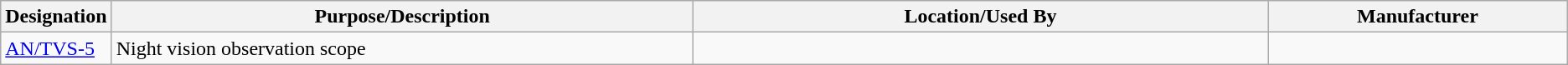<table class="wikitable sortable">
<tr>
<th scope="col">Designation</th>
<th scope="col" style="width: 500px;">Purpose/Description</th>
<th scope="col" style="width: 500px;">Location/Used By</th>
<th scope="col" style="width: 250px;">Manufacturer</th>
</tr>
<tr>
<td><a href='#'>AN/TVS-5</a></td>
<td>Night vision observation scope</td>
<td></td>
<td></td>
</tr>
</table>
